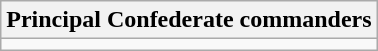<table class=wikitable>
<tr>
<th bgcolor="#c0c0c0">Principal Confederate commanders</th>
</tr>
<tr>
<td></td>
</tr>
</table>
